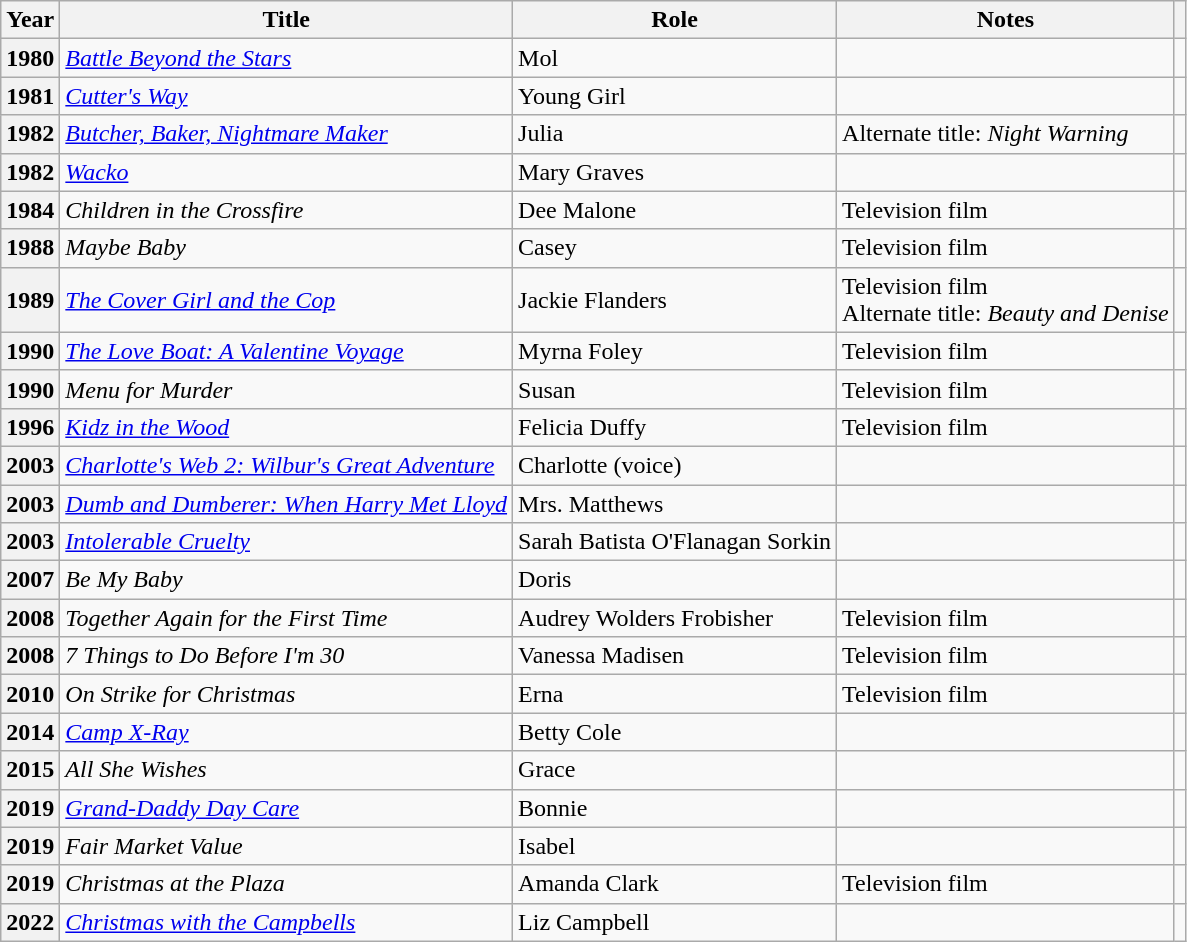<table class="wikitable sortable plainrowheaders">
<tr>
<th>Year</th>
<th>Title</th>
<th>Role</th>
<th class="unsortable">Notes</th>
<th class="unsortable"></th>
</tr>
<tr>
<th scope="row">1980</th>
<td><em><a href='#'>Battle Beyond the Stars</a></em></td>
<td>Mol</td>
<td></td>
<td style="text-align:center;"></td>
</tr>
<tr>
<th scope="row">1981</th>
<td><em><a href='#'>Cutter's Way</a></em></td>
<td>Young Girl</td>
<td></td>
<td style="text-align:center;"></td>
</tr>
<tr>
<th scope="row">1982</th>
<td><em><a href='#'>Butcher, Baker, Nightmare Maker</a></em></td>
<td>Julia</td>
<td>Alternate title: <em>Night Warning</em></td>
<td style="text-align:center;"></td>
</tr>
<tr>
<th scope="row">1982</th>
<td><em><a href='#'>Wacko</a></em></td>
<td>Mary Graves</td>
<td></td>
<td style="text-align:center;"></td>
</tr>
<tr>
<th scope="row">1984</th>
<td><em>Children in the Crossfire</em></td>
<td>Dee Malone</td>
<td>Television film</td>
<td style="text-align:center;"></td>
</tr>
<tr>
<th scope="row">1988</th>
<td><em>Maybe Baby</em></td>
<td>Casey</td>
<td>Television film</td>
<td style="text-align:center;"></td>
</tr>
<tr>
<th scope="row">1989</th>
<td><em><a href='#'>The Cover Girl and the Cop</a></em></td>
<td>Jackie Flanders</td>
<td>Television film<br>Alternate title: <em>Beauty and Denise</em></td>
<td style="text-align:center;"></td>
</tr>
<tr>
<th scope="row">1990</th>
<td><em><a href='#'>The Love Boat: A Valentine Voyage</a></em></td>
<td>Myrna Foley</td>
<td>Television film</td>
<td style="text-align:center;"></td>
</tr>
<tr>
<th scope="row">1990</th>
<td><em>Menu for Murder</em></td>
<td>Susan</td>
<td>Television film</td>
<td style="text-align:center;"></td>
</tr>
<tr>
<th scope="row">1996</th>
<td><em><a href='#'>Kidz in the Wood</a></em></td>
<td>Felicia Duffy</td>
<td>Television film</td>
<td style="text-align:center;"></td>
</tr>
<tr>
<th scope="row">2003</th>
<td><em><a href='#'>Charlotte's Web 2: Wilbur's Great Adventure</a></em></td>
<td>Charlotte (voice)</td>
<td></td>
<td style="text-align:center;"></td>
</tr>
<tr>
<th scope="row">2003</th>
<td><em><a href='#'>Dumb and Dumberer: When Harry Met Lloyd</a></em></td>
<td>Mrs. Matthews</td>
<td></td>
<td style="text-align:center;"></td>
</tr>
<tr>
<th scope="row">2003</th>
<td><em><a href='#'>Intolerable Cruelty</a></em></td>
<td>Sarah Batista O'Flanagan Sorkin</td>
<td></td>
<td style="text-align:center;"></td>
</tr>
<tr>
<th scope="row">2007</th>
<td><em>Be My Baby</em></td>
<td>Doris</td>
<td></td>
<td style="text-align:center;"></td>
</tr>
<tr>
<th scope="row">2008</th>
<td><em>Together Again for the First Time</em></td>
<td>Audrey Wolders Frobisher</td>
<td>Television film</td>
<td style="text-align:center;"></td>
</tr>
<tr>
<th scope="row">2008</th>
<td><em>7 Things to Do Before I'm 30</em></td>
<td>Vanessa Madisen</td>
<td>Television film</td>
<td style="text-align:center;"></td>
</tr>
<tr>
<th scope="row">2010</th>
<td><em>On Strike for Christmas</em></td>
<td>Erna</td>
<td>Television film</td>
<td style="text-align:center;"></td>
</tr>
<tr>
<th scope="row">2014</th>
<td><em><a href='#'>Camp X-Ray</a></em></td>
<td>Betty Cole</td>
<td></td>
<td style="text-align:center;"></td>
</tr>
<tr>
<th scope="row">2015</th>
<td><em>All She Wishes</em></td>
<td>Grace</td>
<td></td>
<td style="text-align:center;"></td>
</tr>
<tr>
<th scope="row">2019</th>
<td><em><a href='#'>Grand-Daddy Day Care</a></em></td>
<td>Bonnie</td>
<td></td>
<td style="text-align:center;"></td>
</tr>
<tr>
<th scope="row">2019</th>
<td><em>Fair Market Value</em></td>
<td>Isabel</td>
<td></td>
<td style="text-align:center;"></td>
</tr>
<tr>
<th scope="row">2019</th>
<td><em>Christmas at the Plaza</em></td>
<td>Amanda Clark</td>
<td>Television film</td>
<td style="text-align:center;"></td>
</tr>
<tr>
<th scope="row">2022</th>
<td><em><a href='#'>Christmas with the Campbells</a></em></td>
<td>Liz Campbell</td>
<td></td>
<td></td>
</tr>
</table>
